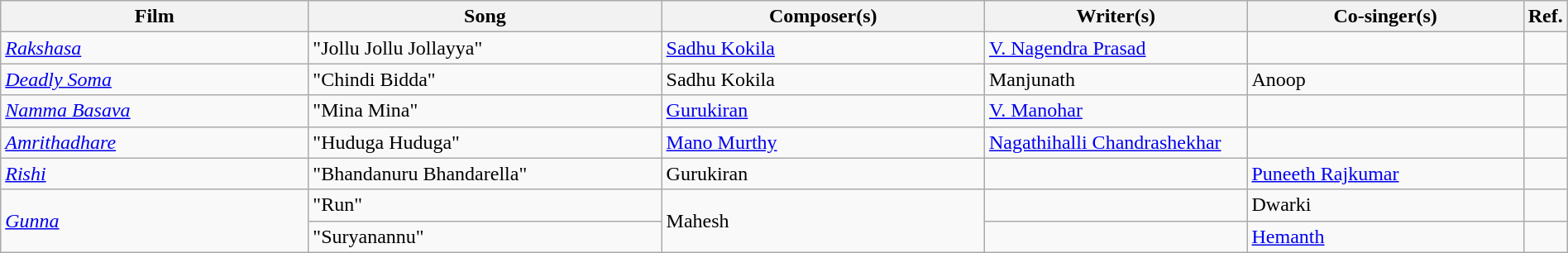<table class="wikitable plainrowheaders" width="100%" textcolor:#000;">
<tr>
<th scope="col" width=20%><strong>Film</strong></th>
<th scope="col" width=23%><strong>Song</strong></th>
<th scope="col" width=21%><strong>Composer(s)</strong></th>
<th scope="col" width=17%><strong>Writer(s)</strong></th>
<th scope="col" width=18%><strong>Co-singer(s)</strong></th>
<th scope="col" width=1%><strong>Ref.</strong></th>
</tr>
<tr>
<td><em><a href='#'>Rakshasa</a></em></td>
<td>"Jollu Jollu Jollayya"</td>
<td><a href='#'>Sadhu Kokila</a></td>
<td><a href='#'>V. Nagendra Prasad</a></td>
<td></td>
<td></td>
</tr>
<tr>
<td><em><a href='#'>Deadly Soma</a></em></td>
<td>"Chindi Bidda"</td>
<td>Sadhu Kokila</td>
<td>Manjunath</td>
<td>Anoop</td>
<td></td>
</tr>
<tr>
<td><em><a href='#'>Namma Basava</a></em></td>
<td>"Mina Mina"</td>
<td><a href='#'>Gurukiran</a></td>
<td><a href='#'>V. Manohar</a></td>
<td></td>
<td></td>
</tr>
<tr>
<td><em><a href='#'>Amrithadhare</a></em></td>
<td>"Huduga Huduga"</td>
<td><a href='#'>Mano Murthy</a></td>
<td><a href='#'>Nagathihalli Chandrashekhar</a></td>
<td></td>
<td></td>
</tr>
<tr>
<td><em><a href='#'>Rishi</a></em></td>
<td>"Bhandanuru Bhandarella"</td>
<td>Gurukiran</td>
<td></td>
<td><a href='#'>Puneeth Rajkumar</a></td>
<td></td>
</tr>
<tr>
<td rowspan="2"><em><a href='#'>Gunna</a></em></td>
<td>"Run"</td>
<td rowspan="2">Mahesh</td>
<td></td>
<td>Dwarki</td>
<td></td>
</tr>
<tr>
<td>"Suryanannu"</td>
<td></td>
<td><a href='#'>Hemanth</a></td>
<td></td>
</tr>
</table>
